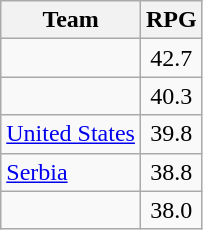<table class=wikitable>
<tr>
<th>Team</th>
<th>RPG</th>
</tr>
<tr>
<td></td>
<td align=center>42.7</td>
</tr>
<tr>
<td></td>
<td align=center>40.3</td>
</tr>
<tr>
<td> <a href='#'>United States</a></td>
<td align=center>39.8</td>
</tr>
<tr>
<td> <a href='#'>Serbia</a></td>
<td align=center>38.8</td>
</tr>
<tr>
<td></td>
<td align=center>38.0</td>
</tr>
</table>
